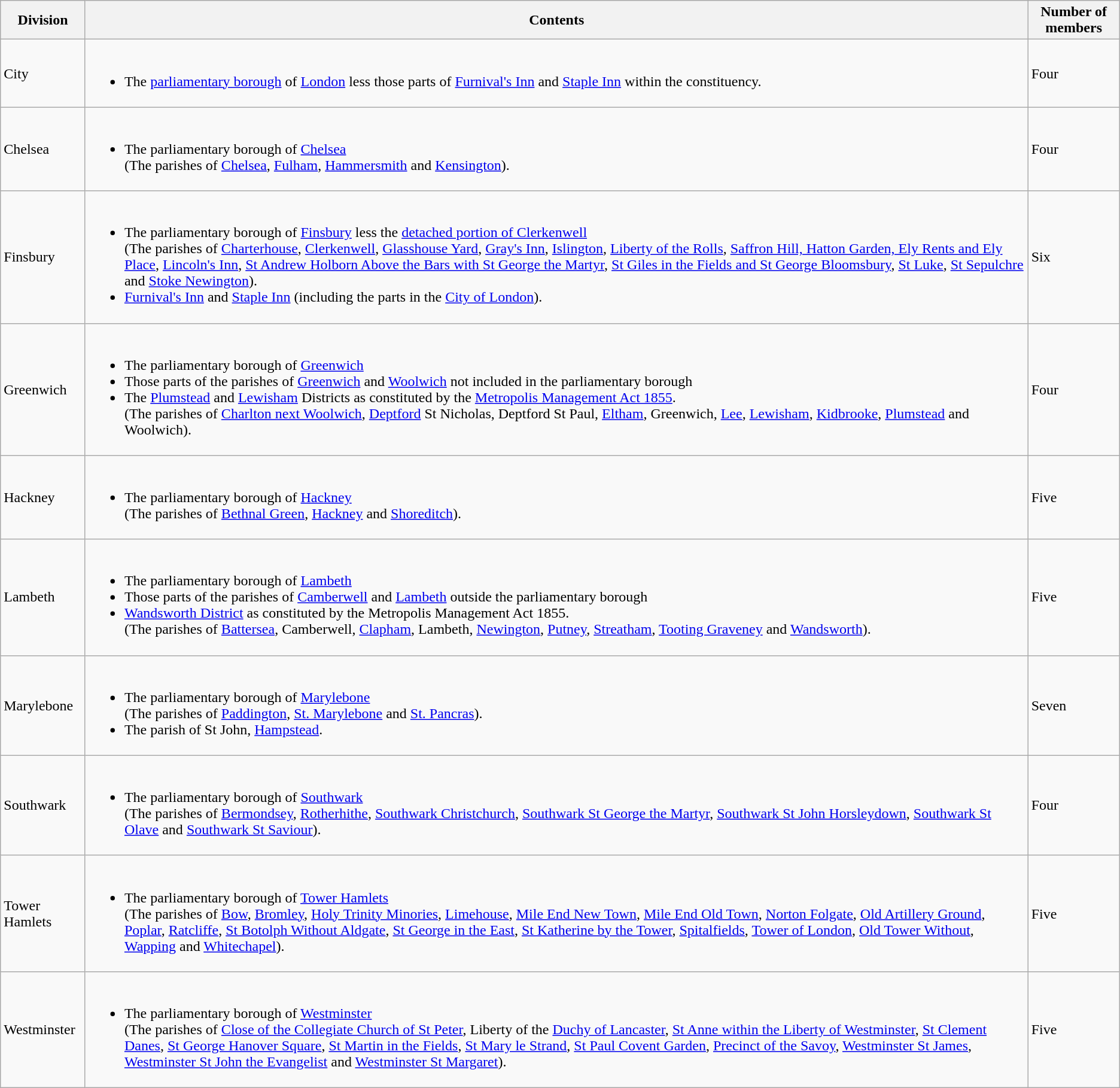<table class="wikitable">
<tr>
<th>Division</th>
<th>Contents</th>
<th>Number of members</th>
</tr>
<tr>
<td>City</td>
<td><br><ul><li>The <a href='#'>parliamentary borough</a> of <a href='#'>London</a> less those parts of <a href='#'>Furnival's Inn</a> and <a href='#'>Staple Inn</a> within the constituency.</li></ul></td>
<td>Four</td>
</tr>
<tr>
<td>Chelsea</td>
<td><br><ul><li>The parliamentary borough of <a href='#'>Chelsea</a><br>(The parishes of <a href='#'>Chelsea</a>, <a href='#'>Fulham</a>, <a href='#'>Hammersmith</a> and <a href='#'>Kensington</a>).</li></ul></td>
<td>Four</td>
</tr>
<tr>
<td>Finsbury</td>
<td><br><ul><li>The parliamentary borough of <a href='#'>Finsbury</a> less the <a href='#'>detached portion of Clerkenwell</a><br>(The parishes of <a href='#'>Charterhouse</a>, <a href='#'>Clerkenwell</a>, <a href='#'>Glasshouse Yard</a>, <a href='#'>Gray's Inn</a>, <a href='#'>Islington</a>, <a href='#'>Liberty of the Rolls</a>, <a href='#'>Saffron Hill, Hatton Garden, Ely Rents and Ely Place</a>, <a href='#'>Lincoln's Inn</a>, <a href='#'>St Andrew Holborn Above the Bars with St George the Martyr</a>, <a href='#'>St Giles in the Fields and St George Bloomsbury</a>, <a href='#'>St Luke</a>, <a href='#'>St Sepulchre</a> and <a href='#'>Stoke Newington</a>).</li><li><a href='#'>Furnival's Inn</a> and <a href='#'>Staple Inn</a> (including the parts in the <a href='#'>City of London</a>).</li></ul></td>
<td>Six</td>
</tr>
<tr>
<td>Greenwich</td>
<td><br><ul><li>The parliamentary borough of <a href='#'>Greenwich</a></li><li>Those parts of the parishes of <a href='#'>Greenwich</a> and <a href='#'>Woolwich</a> not included in the parliamentary borough</li><li>The <a href='#'>Plumstead</a> and <a href='#'>Lewisham</a> Districts as constituted by the <a href='#'>Metropolis Management Act 1855</a>.<br>(The parishes of <a href='#'>Charlton next Woolwich</a>, <a href='#'>Deptford</a> St Nicholas, Deptford St Paul, <a href='#'>Eltham</a>, Greenwich, <a href='#'>Lee</a>, <a href='#'>Lewisham</a>, <a href='#'>Kidbrooke</a>, <a href='#'>Plumstead</a> and Woolwich).</li></ul></td>
<td>Four</td>
</tr>
<tr>
<td>Hackney</td>
<td><br><ul><li>The parliamentary borough of <a href='#'>Hackney</a><br>(The parishes of <a href='#'>Bethnal Green</a>, <a href='#'>Hackney</a> and <a href='#'>Shoreditch</a>).</li></ul></td>
<td>Five</td>
</tr>
<tr>
<td>Lambeth</td>
<td><br><ul><li>The parliamentary borough of <a href='#'>Lambeth</a></li><li>Those parts of the parishes of <a href='#'>Camberwell</a> and <a href='#'>Lambeth</a> outside the parliamentary borough</li><li><a href='#'>Wandsworth District</a> as constituted by the Metropolis Management Act 1855.<br>(The parishes of <a href='#'>Battersea</a>, Camberwell, <a href='#'>Clapham</a>, Lambeth, <a href='#'>Newington</a>, <a href='#'>Putney</a>, <a href='#'>Streatham</a>, <a href='#'>Tooting Graveney</a> and <a href='#'>Wandsworth</a>).</li></ul></td>
<td>Five</td>
</tr>
<tr>
<td>Marylebone</td>
<td><br><ul><li>The parliamentary borough of <a href='#'>Marylebone</a><br>(The parishes of <a href='#'>Paddington</a>, <a href='#'>St. Marylebone</a> and <a href='#'>St. Pancras</a>).</li><li>The parish of St John, <a href='#'>Hampstead</a>.</li></ul></td>
<td>Seven</td>
</tr>
<tr>
<td>Southwark</td>
<td><br><ul><li>The parliamentary borough of <a href='#'>Southwark</a><br>(The parishes of <a href='#'>Bermondsey</a>, <a href='#'>Rotherhithe</a>, <a href='#'>Southwark Christchurch</a>, <a href='#'>Southwark St George the Martyr</a>, <a href='#'>Southwark St John Horsleydown</a>, <a href='#'>Southwark St Olave</a> and <a href='#'>Southwark St Saviour</a>).</li></ul></td>
<td>Four</td>
</tr>
<tr>
<td>Tower Hamlets</td>
<td><br><ul><li>The parliamentary borough of <a href='#'>Tower Hamlets</a><br>(The parishes of <a href='#'>Bow</a>, <a href='#'>Bromley</a>, <a href='#'>Holy Trinity Minories</a>, <a href='#'>Limehouse</a>, <a href='#'>Mile End New Town</a>, <a href='#'>Mile End Old Town</a>, <a href='#'>Norton Folgate</a>, <a href='#'>Old Artillery Ground</a>, <a href='#'>Poplar</a>, <a href='#'>Ratcliffe</a>, <a href='#'>St Botolph Without Aldgate</a>, <a href='#'>St George in the East</a>, <a href='#'>St Katherine by the Tower</a>, <a href='#'>Spitalfields</a>, <a href='#'>Tower of London</a>, <a href='#'>Old Tower Without</a>, <a href='#'>Wapping</a> and <a href='#'>Whitechapel</a>).</li></ul></td>
<td>Five</td>
</tr>
<tr>
<td>Westminster</td>
<td><br><ul><li>The parliamentary borough of <a href='#'>Westminster</a><br>(The parishes of <a href='#'>Close of the Collegiate Church of St Peter</a>, Liberty of the <a href='#'>Duchy of Lancaster</a>, <a href='#'>St Anne within the Liberty of Westminster</a>, <a href='#'>St Clement Danes</a>, <a href='#'>St George Hanover Square</a>, <a href='#'>St Martin in the Fields</a>, <a href='#'>St Mary le Strand</a>, <a href='#'>St Paul Covent Garden</a>, <a href='#'>Precinct of the Savoy</a>, <a href='#'>Westminster St James</a>, <a href='#'>Westminster St John the Evangelist</a> and <a href='#'>Westminster St Margaret</a>).</li></ul></td>
<td>Five</td>
</tr>
</table>
